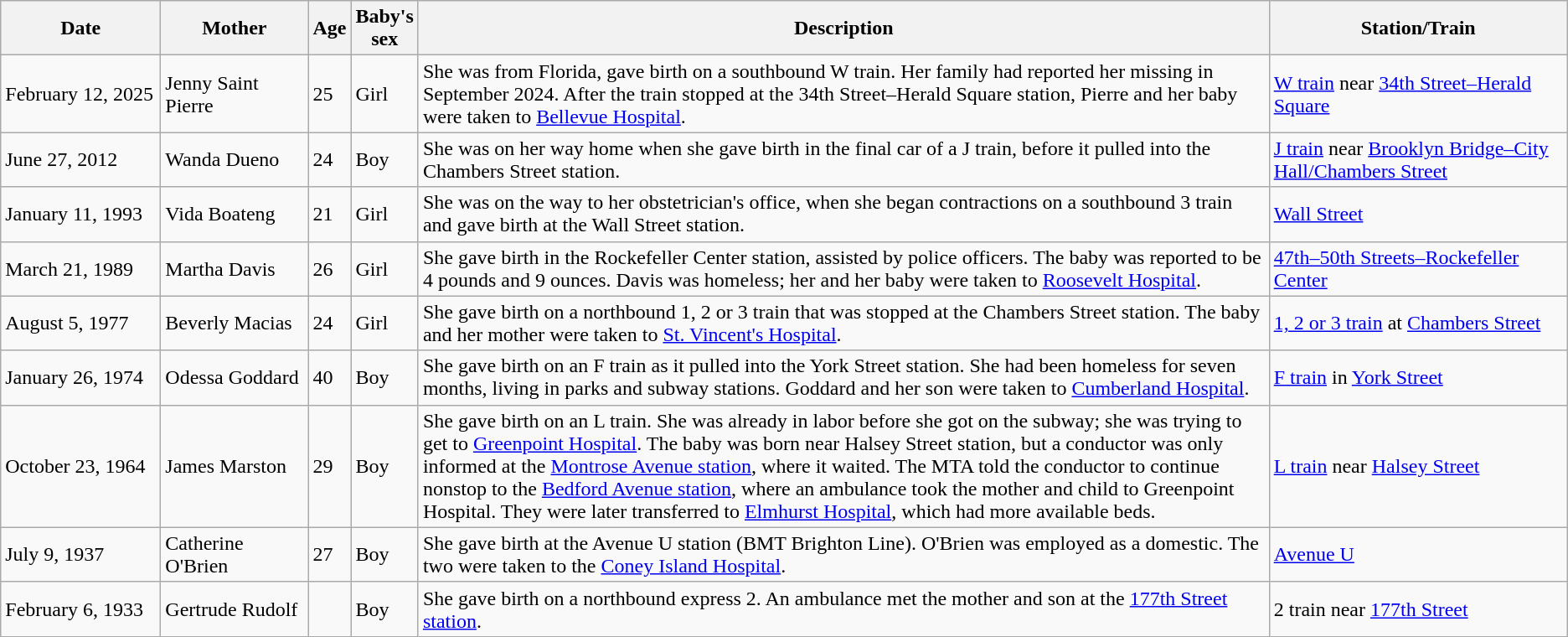<table class="wikitable">
<tr>
<th width=120>Date</th>
<th width=110>Mother</th>
<th>Age</th>
<th>Baby's<br>sex</th>
<th>Description</th>
<th width=230>Station/Train</th>
</tr>
<tr>
<td>February 12, 2025</td>
<td>Jenny Saint Pierre</td>
<td>25</td>
<td>Girl</td>
<td>She was from Florida, gave birth on a southbound W train. Her family had reported her missing in September 2024. After the train stopped at the 34th Street–Herald Square station, Pierre and her baby were taken to <a href='#'>Bellevue Hospital</a>.</td>
<td><a href='#'>W train</a> near <a href='#'>34th Street–Herald Square</a></td>
</tr>
<tr>
<td>June 27, 2012</td>
<td>Wanda Dueno</td>
<td>24</td>
<td>Boy</td>
<td>She was on her way home when she gave birth in the final car of a J train, before it pulled into the Chambers Street station.</td>
<td><a href='#'>J train</a> near <a href='#'>Brooklyn Bridge–City Hall/Chambers Street</a></td>
</tr>
<tr>
<td>January 11, 1993</td>
<td>Vida Boateng</td>
<td>21</td>
<td>Girl</td>
<td>She was on the way to her obstetrician's office, when she began contractions on a southbound 3 train and gave birth at the Wall Street station.</td>
<td><a href='#'>Wall Street</a></td>
</tr>
<tr>
<td>March 21, 1989</td>
<td>Martha Davis</td>
<td>26</td>
<td>Girl</td>
<td>She gave birth in the Rockefeller Center station, assisted by police officers. The baby was reported to be 4 pounds and 9 ounces. Davis was homeless; her and her baby were taken to <a href='#'>Roosevelt Hospital</a>.</td>
<td><a href='#'>47th–50th Streets–Rockefeller Center</a></td>
</tr>
<tr>
<td>August 5, 1977</td>
<td>Beverly Macias</td>
<td>24</td>
<td>Girl</td>
<td>She gave birth on a northbound 1, 2 or 3 train that was stopped at the Chambers Street station. The baby and her mother were taken to <a href='#'>St. Vincent's Hospital</a>.</td>
<td><a href='#'>1, 2 or 3 train</a> at <a href='#'>Chambers Street</a></td>
</tr>
<tr>
<td>January 26, 1974</td>
<td>Odessa Goddard</td>
<td>40</td>
<td>Boy</td>
<td>She gave birth on an F train as it pulled into the York Street station. She had been homeless for seven months, living in parks and subway stations. Goddard and her son were taken to <a href='#'>Cumberland Hospital</a>.</td>
<td><a href='#'>F train</a> in <a href='#'>York Street</a></td>
</tr>
<tr>
<td>October 23, 1964</td>
<td>James Marston</td>
<td>29</td>
<td>Boy</td>
<td>She gave birth on an L train. She was already in labor before she got on the subway; she was trying to get to <a href='#'>Greenpoint Hospital</a>. The baby was born near Halsey Street station, but a conductor was only informed at the <a href='#'>Montrose Avenue station</a>, where it waited. The MTA told the conductor to continue nonstop to the <a href='#'>Bedford Avenue station</a>, where an ambulance took the mother and child to Greenpoint Hospital. They were later transferred to <a href='#'>Elmhurst Hospital</a>, which had more available beds.</td>
<td><a href='#'>L train</a> near <a href='#'>Halsey Street</a></td>
</tr>
<tr>
<td>July 9, 1937</td>
<td>Catherine O'Brien</td>
<td>27</td>
<td>Boy</td>
<td>She gave birth at the Avenue U station (BMT Brighton Line). O'Brien was employed as a domestic. The two were taken to the <a href='#'>Coney Island Hospital</a>.</td>
<td><a href='#'>Avenue U</a></td>
</tr>
<tr>
<td>February 6, 1933</td>
<td>Gertrude Rudolf</td>
<td></td>
<td>Boy</td>
<td>She gave birth on a northbound express 2. An ambulance met the mother and son at the <a href='#'>177th Street station</a>.</td>
<td>2 train near <a href='#'>177th Street</a></td>
</tr>
</table>
